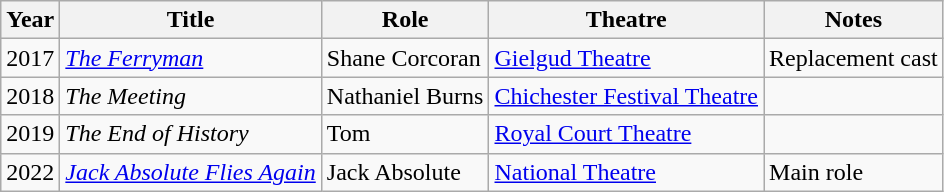<table class="wikitable sortable">
<tr>
<th>Year</th>
<th>Title</th>
<th>Role</th>
<th>Theatre</th>
<th class="unsortable">Notes</th>
</tr>
<tr>
<td>2017</td>
<td><a href='#'><em>The Ferryman</em></a></td>
<td>Shane Corcoran</td>
<td><a href='#'>Gielgud Theatre</a></td>
<td>Replacement cast</td>
</tr>
<tr>
<td>2018</td>
<td><em>The Meeting</em></td>
<td>Nathaniel Burns</td>
<td><a href='#'>Chichester Festival Theatre</a></td>
<td></td>
</tr>
<tr>
<td>2019</td>
<td><em>The End of History</em></td>
<td>Tom</td>
<td><a href='#'>Royal Court Theatre</a></td>
<td></td>
</tr>
<tr>
<td>2022</td>
<td><em><a href='#'>Jack Absolute Flies Again</a></em></td>
<td>Jack Absolute</td>
<td><a href='#'>National Theatre</a></td>
<td>Main role</td>
</tr>
</table>
